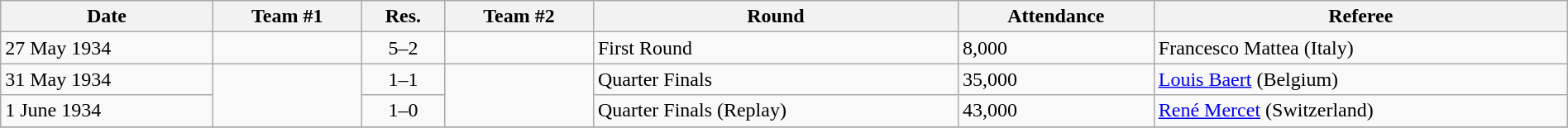<table width="100%" class="wikitable sortable" style="text-align:left">
<tr>
<th>Date</th>
<th>Team #1</th>
<th>Res.</th>
<th>Team #2</th>
<th>Round</th>
<th>Attendance</th>
<th>Referee</th>
</tr>
<tr>
<td>27 May 1934</td>
<td></td>
<td style="text-align:center">5–2</td>
<td></td>
<td>First Round</td>
<td>8,000</td>
<td>Francesco Mattea (Italy)</td>
</tr>
<tr>
<td>31 May 1934</td>
<td rowspan="2"></td>
<td style="text-align:center">1–1</td>
<td rowspan="2"></td>
<td>Quarter Finals</td>
<td>35,000</td>
<td><a href='#'>Louis Baert</a> (Belgium)</td>
</tr>
<tr>
<td>1 June 1934</td>
<td style="text-align:center">1–0</td>
<td>Quarter Finals (Replay)</td>
<td>43,000</td>
<td><a href='#'>René Mercet</a> (Switzerland)</td>
</tr>
<tr>
</tr>
</table>
